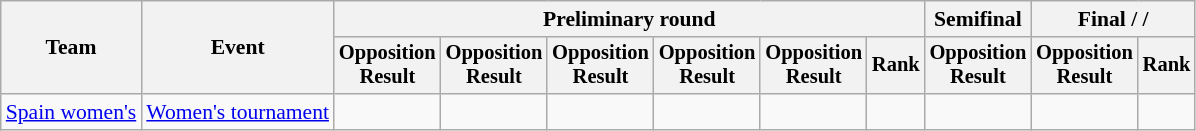<table class=wikitable style=font-size:90%>
<tr>
<th rowspan=2>Team</th>
<th rowspan=2>Event</th>
<th colspan=6>Preliminary round</th>
<th>Semifinal</th>
<th colspan=2>Final /  / </th>
</tr>
<tr style=font-size:95%>
<th>Opposition<br>Result</th>
<th>Opposition<br>Result</th>
<th>Opposition<br>Result</th>
<th>Opposition<br>Result</th>
<th>Opposition<br>Result</th>
<th>Rank</th>
<th>Opposition<br>Result</th>
<th>Opposition<br>Result</th>
<th>Rank</th>
</tr>
<tr align=center>
<td align=left><a href='#'>Spain women's</a></td>
<td align=left><a href='#'>Women's tournament</a></td>
<td></td>
<td></td>
<td></td>
<td></td>
<td></td>
<td></td>
<td></td>
<td></td>
<td></td>
</tr>
</table>
